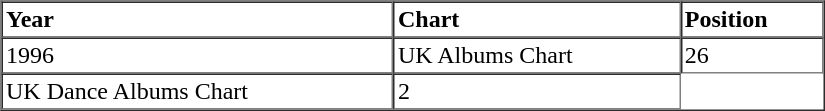<table border="1" cellspacing="0" cellpadding="2" style="width:550px;">
<tr>
<th style="text-align:left; vertical-align:top;">Year</th>
<th style="text-align:left; vertical-align:top;">Chart</th>
<th style="text-align:left; vertical-align:top;">Position</th>
</tr>
<tr style="text-align:left; vertical-align:top;">
<td>1996</td>
<td>UK Albums Chart</td>
<td>26</td>
</tr>
<tr style="text-align:left; vertical-align:top;">
<td>UK Dance Albums Chart</td>
<td>2</td>
</tr>
</table>
